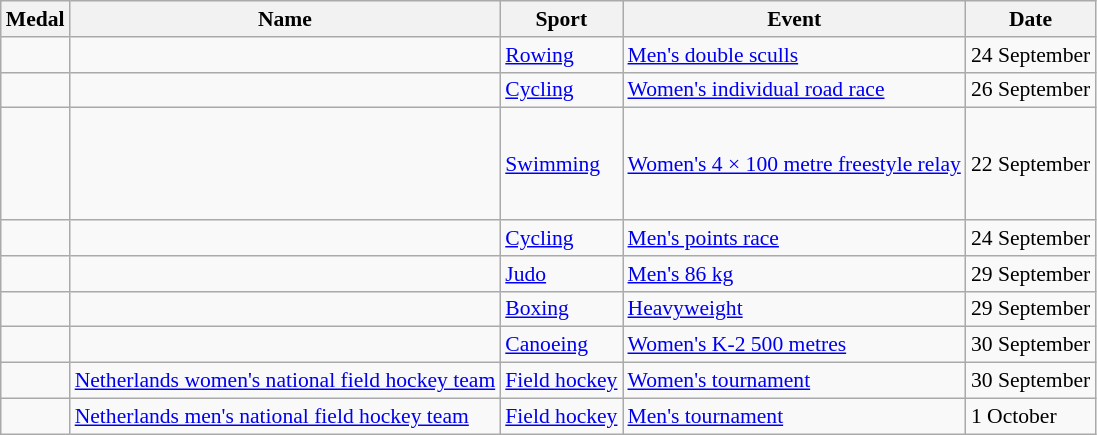<table class="wikitable sortable" style="font-size:90%">
<tr>
<th>Medal</th>
<th>Name</th>
<th>Sport</th>
<th>Event</th>
<th>Date</th>
</tr>
<tr>
<td></td>
<td><br></td>
<td><a href='#'>Rowing</a></td>
<td><a href='#'>Men's double sculls</a></td>
<td>24 September</td>
</tr>
<tr>
<td></td>
<td></td>
<td><a href='#'>Cycling</a></td>
<td><a href='#'>Women's individual road race</a></td>
<td>26 September</td>
</tr>
<tr>
<td></td>
<td><br><br><br><br></td>
<td><a href='#'>Swimming</a></td>
<td><a href='#'>Women's 4 × 100 metre freestyle relay</a></td>
<td>22 September</td>
</tr>
<tr>
<td></td>
<td></td>
<td><a href='#'>Cycling</a></td>
<td><a href='#'>Men's points race</a></td>
<td>24 September</td>
</tr>
<tr>
<td></td>
<td></td>
<td><a href='#'>Judo</a></td>
<td><a href='#'>Men's 86 kg</a></td>
<td>29 September</td>
</tr>
<tr>
<td></td>
<td></td>
<td><a href='#'>Boxing</a></td>
<td><a href='#'>Heavyweight</a></td>
<td>29 September</td>
</tr>
<tr>
<td></td>
<td><br></td>
<td><a href='#'>Canoeing</a></td>
<td><a href='#'>Women's K-2 500 metres</a></td>
<td>30 September</td>
</tr>
<tr>
<td></td>
<td><a href='#'>Netherlands women's national field hockey team</a><br></td>
<td><a href='#'>Field hockey</a></td>
<td><a href='#'>Women's tournament</a></td>
<td>30 September</td>
</tr>
<tr>
<td></td>
<td><a href='#'>Netherlands men's national field hockey team</a><br></td>
<td><a href='#'>Field hockey</a></td>
<td><a href='#'>Men's tournament</a></td>
<td>1 October</td>
</tr>
</table>
